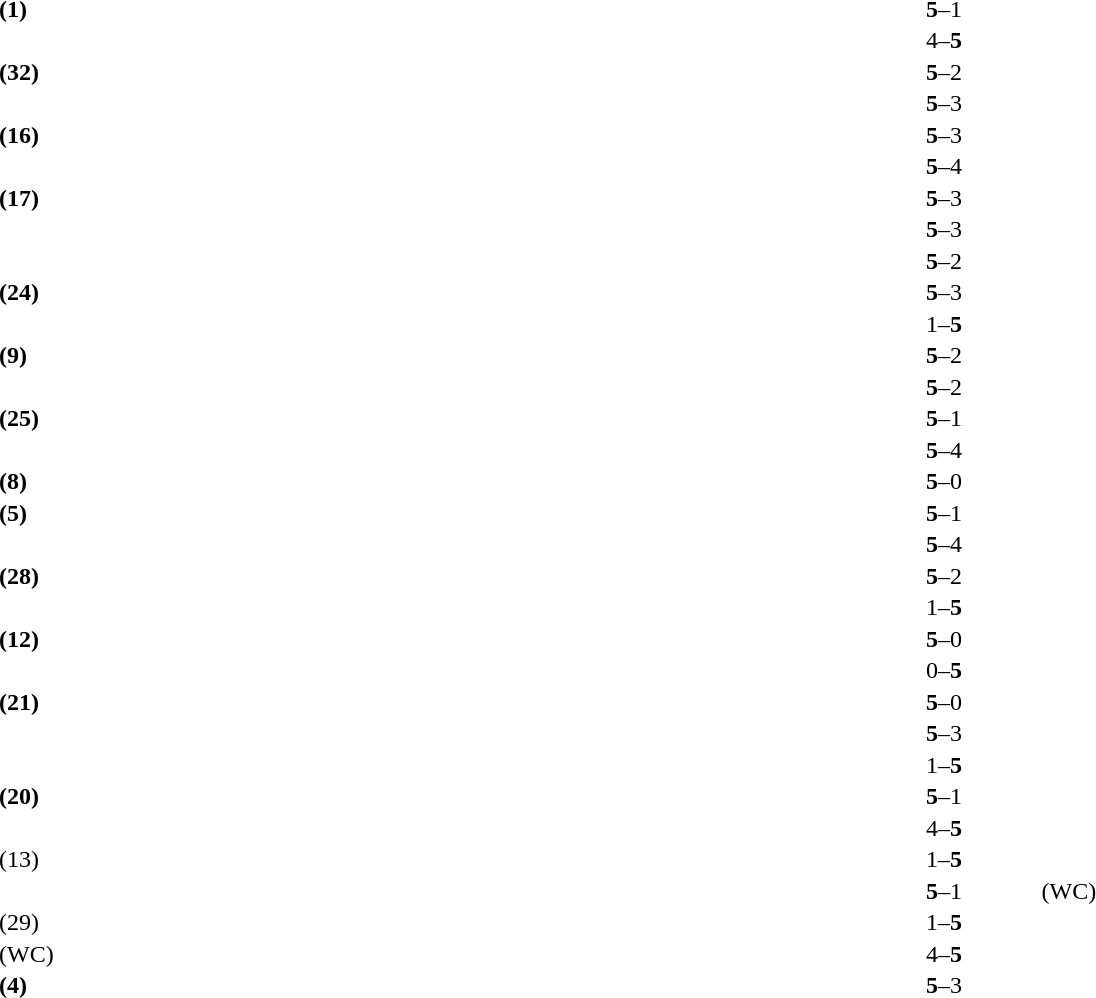<table width="100%" cellspacing="1">
<tr>
<th width=45%></th>
<th width=10%></th>
<th width=45%></th>
</tr>
<tr>
<td><strong> (1)</strong></td>
<td align="center"><strong>5</strong>–1</td>
<td></td>
</tr>
<tr>
<td></td>
<td align="center">4–<strong>5</strong></td>
<td><strong></strong></td>
</tr>
<tr>
<td><strong> (32)</strong></td>
<td align="center"><strong>5</strong>–2</td>
<td></td>
</tr>
<tr>
<td><strong></strong></td>
<td align="center"><strong>5</strong>–3</td>
<td></td>
</tr>
<tr>
<td><strong> (16)</strong></td>
<td align="center"><strong>5</strong>–3</td>
<td></td>
</tr>
<tr>
<td><strong></strong></td>
<td align="center"><strong>5</strong>–4</td>
<td></td>
</tr>
<tr>
<td><strong> (17)</strong></td>
<td align="center"><strong>5</strong>–3</td>
<td></td>
</tr>
<tr>
<td><strong></strong></td>
<td align="center"><strong>5</strong>–3</td>
<td></td>
</tr>
<tr>
<td><strong></strong></td>
<td align="center"><strong>5</strong>–2</td>
<td></td>
</tr>
<tr>
<td><strong> (24)</strong></td>
<td align="center"><strong>5</strong>–3</td>
<td></td>
</tr>
<tr>
<td></td>
<td align="center">1–<strong>5</strong></td>
<td><strong></strong></td>
</tr>
<tr>
<td><strong> (9)</strong></td>
<td align="center"><strong>5</strong>–2</td>
<td></td>
</tr>
<tr>
<td><strong></strong></td>
<td align="center"><strong>5</strong>–2</td>
<td></td>
</tr>
<tr>
<td><strong> (25)</strong></td>
<td align="center"><strong>5</strong>–1</td>
<td></td>
</tr>
<tr>
<td><strong></strong></td>
<td align="center"><strong>5</strong>–4</td>
<td></td>
</tr>
<tr>
<td><strong> (8)</strong></td>
<td align="center"><strong>5</strong>–0</td>
<td></td>
</tr>
<tr>
<td><strong> (5)</strong></td>
<td align="center"><strong>5</strong>–1</td>
<td></td>
</tr>
<tr>
<td><strong></strong></td>
<td align="center"><strong>5</strong>–4</td>
<td></td>
</tr>
<tr>
<td><strong> (28)</strong></td>
<td align="center"><strong>5</strong>–2</td>
<td></td>
</tr>
<tr>
<td></td>
<td align="center">1–<strong>5</strong></td>
<td><strong></strong></td>
</tr>
<tr>
<td><strong> (12)</strong></td>
<td align="center"><strong>5</strong>–0</td>
<td></td>
</tr>
<tr>
<td></td>
<td align="center">0–<strong>5</strong></td>
<td><strong></strong></td>
</tr>
<tr>
<td><strong> (21)</strong></td>
<td align="center"><strong>5</strong>–0</td>
<td></td>
</tr>
<tr>
<td><strong></strong></td>
<td align="center"><strong>5</strong>–3</td>
<td></td>
</tr>
<tr>
<td></td>
<td align="center">1–<strong>5</strong></td>
<td><strong></strong></td>
</tr>
<tr>
<td><strong> (20)</strong></td>
<td align="center"><strong>5</strong>–1</td>
<td></td>
</tr>
<tr>
<td></td>
<td align="center">4–<strong>5</strong></td>
<td><strong></strong></td>
</tr>
<tr>
<td> (13)</td>
<td align="center">1–<strong>5</strong></td>
<td><strong></strong></td>
</tr>
<tr>
<td><strong></strong></td>
<td align="center"><strong>5</strong>–1</td>
<td> (WC)</td>
</tr>
<tr>
<td> (29)</td>
<td align="center">1–<strong>5</strong></td>
<td></td>
</tr>
<tr>
<td> (WC)</td>
<td align="center">4–<strong>5</strong></td>
<td><strong></strong></td>
</tr>
<tr>
<td><strong> (4)</strong></td>
<td align="center"><strong>5</strong>–3</td>
<td></td>
</tr>
</table>
